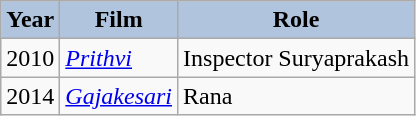<table class="wikitable sortable">
<tr style="text-align:center;">
<th style="background:#B0C4DE;">Year</th>
<th style="background:#B0C4DE;">Film</th>
<th style="background:#B0C4DE;">Role</th>
</tr>
<tr>
<td>2010</td>
<td><em><a href='#'>Prithvi</a></em></td>
<td>Inspector Suryaprakash</td>
</tr>
<tr>
<td>2014</td>
<td><em><a href='#'>Gajakesari</a></em></td>
<td>Rana</td>
</tr>
</table>
